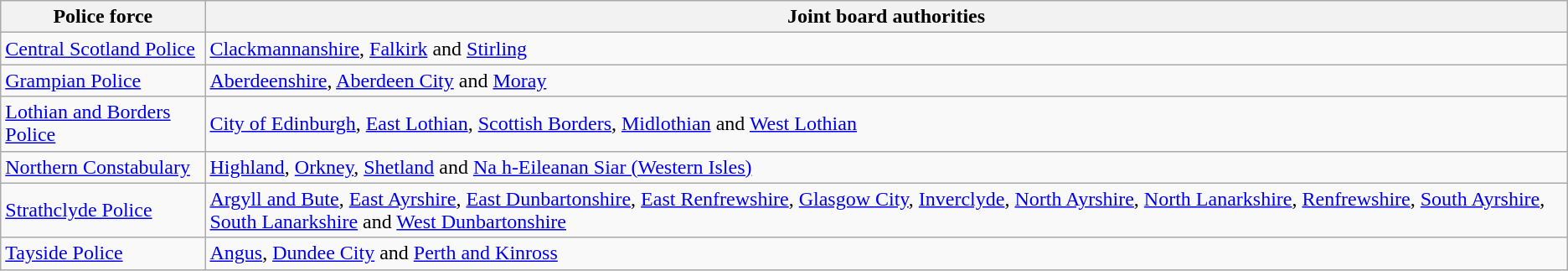<table class="wikitable">
<tr>
<th>Police force</th>
<th>Joint board authorities</th>
</tr>
<tr>
<td><a href='#'>Central Scotland Police</a></td>
<td><a href='#'>Clackmannanshire</a>, <a href='#'>Falkirk</a> and <a href='#'>Stirling</a></td>
</tr>
<tr>
<td><a href='#'>Grampian Police</a></td>
<td><a href='#'>Aberdeenshire</a>, <a href='#'>Aberdeen City</a> and <a href='#'>Moray</a></td>
</tr>
<tr>
<td><a href='#'>Lothian and Borders Police</a></td>
<td><a href='#'>City of Edinburgh</a>, <a href='#'>East Lothian</a>, <a href='#'>Scottish Borders</a>, <a href='#'>Midlothian</a> and <a href='#'>West Lothian</a></td>
</tr>
<tr>
<td><a href='#'>Northern Constabulary</a></td>
<td><a href='#'>Highland</a>, <a href='#'>Orkney</a>, <a href='#'>Shetland</a> and <a href='#'>Na h-Eileanan Siar (Western Isles)</a></td>
</tr>
<tr>
<td><a href='#'>Strathclyde Police</a></td>
<td><a href='#'>Argyll and Bute</a>, <a href='#'>East Ayrshire</a>, <a href='#'>East Dunbartonshire</a>, <a href='#'>East Renfrewshire</a>, <a href='#'>Glasgow City</a>, <a href='#'>Inverclyde</a>, <a href='#'>North Ayrshire</a>, <a href='#'>North Lanarkshire</a>, <a href='#'>Renfrewshire</a>, <a href='#'>South Ayrshire</a>, <a href='#'>South Lanarkshire</a> and <a href='#'>West Dunbartonshire</a></td>
</tr>
<tr>
<td><a href='#'>Tayside Police</a></td>
<td><a href='#'>Angus</a>, <a href='#'>Dundee City</a> and <a href='#'>Perth and Kinross</a></td>
</tr>
</table>
